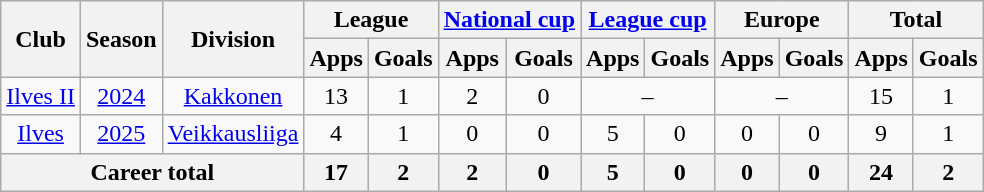<table class="wikitable" style="text-align:center">
<tr>
<th rowspan="2">Club</th>
<th rowspan="2">Season</th>
<th rowspan="2">Division</th>
<th colspan="2">League</th>
<th colspan="2"><a href='#'>National cup</a></th>
<th colspan="2"><a href='#'>League cup</a></th>
<th colspan="2">Europe</th>
<th colspan="2">Total</th>
</tr>
<tr>
<th>Apps</th>
<th>Goals</th>
<th>Apps</th>
<th>Goals</th>
<th>Apps</th>
<th>Goals</th>
<th>Apps</th>
<th>Goals</th>
<th>Apps</th>
<th>Goals</th>
</tr>
<tr>
<td><a href='#'>Ilves II</a></td>
<td><a href='#'>2024</a></td>
<td><a href='#'>Kakkonen</a></td>
<td>13</td>
<td>1</td>
<td>2</td>
<td>0</td>
<td colspan=2>–</td>
<td colspan="2">–</td>
<td>15</td>
<td>1</td>
</tr>
<tr>
<td><a href='#'>Ilves</a></td>
<td><a href='#'>2025</a></td>
<td><a href='#'>Veikkausliiga</a></td>
<td>4</td>
<td>1</td>
<td>0</td>
<td>0</td>
<td>5</td>
<td>0</td>
<td>0</td>
<td>0</td>
<td>9</td>
<td>1</td>
</tr>
<tr>
<th colspan="3">Career total</th>
<th>17</th>
<th>2</th>
<th>2</th>
<th>0</th>
<th>5</th>
<th>0</th>
<th>0</th>
<th>0</th>
<th>24</th>
<th>2</th>
</tr>
</table>
